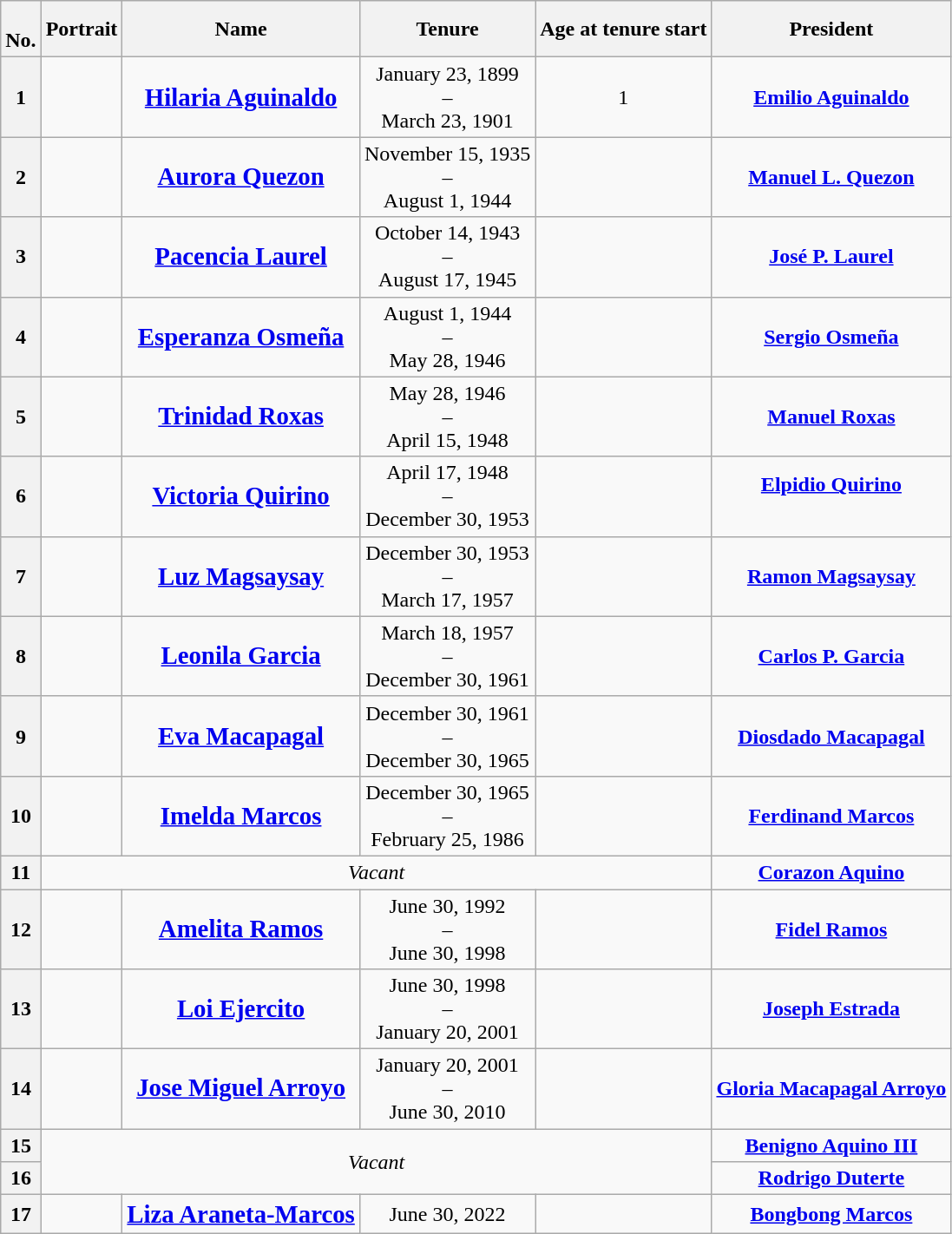<table class="wikitable" style="text-align:Center;">
<tr>
<th><abbr><br>No.</abbr></th>
<th>Portrait</th>
<th>Name</th>
<th>Tenure</th>
<th>Age at tenure start</th>
<th>President</th>
</tr>
<tr>
<th>1</th>
<td></td>
<td><big><strong><a href='#'>Hilaria Aguinaldo</a></strong></big><br></td>
<td>January 23, 1899<br>–<br>March 23, 1901</td>
<td><span>1</span></td>
<td><strong><a href='#'>Emilio Aguinaldo</a></strong><br></td>
</tr>
<tr>
<th>2</th>
<td></td>
<td><big><strong><a href='#'>Aurora Quezon</a></strong></big><br></td>
<td>November 15, 1935<br>–<br>August 1, 1944</td>
<td></td>
<td><strong><a href='#'>Manuel L. Quezon</a></strong><br></td>
</tr>
<tr>
<th>3</th>
<td></td>
<td><big><strong><a href='#'>Pacencia Laurel</a></strong></big><br></td>
<td>October 14, 1943<br>–<br>August 17, 1945</td>
<td></td>
<td><strong><a href='#'>José P. Laurel</a></strong><br></td>
</tr>
<tr>
<th>4</th>
<td></td>
<td><big><strong><a href='#'>Esperanza Osmeña</a></strong></big><br></td>
<td>August 1, 1944<br>–<br>May 28, 1946</td>
<td></td>
<td><strong><a href='#'>Sergio Osmeña</a></strong><br></td>
</tr>
<tr>
<th>5</th>
<td></td>
<td><big><strong><a href='#'>Trinidad Roxas</a></strong></big><br></td>
<td>May 28, 1946<br>–<br>April 15, 1948</td>
<td></td>
<td><strong><a href='#'>Manuel Roxas</a></strong><br></td>
</tr>
<tr>
<th>6</th>
<td></td>
<td><big><strong><a href='#'>Victoria Quirino</a></strong></big><br></td>
<td>April 17, 1948<br>–<br>December 30, 1953</td>
<td></td>
<td><strong><a href='#'>Elpidio Quirino</a></strong><br><br></td>
</tr>
<tr>
<th>7</th>
<td></td>
<td><big><strong><a href='#'>Luz Magsaysay</a></strong></big><br></td>
<td>December 30, 1953<br>–<br>March 17, 1957</td>
<td></td>
<td><strong><a href='#'>Ramon Magsaysay</a></strong><br></td>
</tr>
<tr>
<th>8</th>
<td></td>
<td><big><strong><a href='#'>Leonila Garcia</a></strong></big><br></td>
<td>March 18, 1957<br>–<br>December 30, 1961</td>
<td></td>
<td><strong><a href='#'>Carlos P. Garcia</a></strong><br></td>
</tr>
<tr>
<th>9</th>
<td></td>
<td><big><strong><a href='#'>Eva Macapagal</a></strong></big><br></td>
<td>December 30, 1961<br>–<br>December 30, 1965</td>
<td></td>
<td><strong><a href='#'>Diosdado Macapagal</a></strong><br></td>
</tr>
<tr>
<th>10</th>
<td></td>
<td><big><strong><a href='#'>Imelda Marcos</a></strong></big><br></td>
<td>December 30, 1965<br>–<br>February 25, 1986</td>
<td></td>
<td><strong><a href='#'>Ferdinand Marcos</a></strong><br></td>
</tr>
<tr>
<th>11</th>
<td colspan=4><em>Vacant</em></td>
<td><strong><a href='#'>Corazon Aquino</a></strong><br></td>
</tr>
<tr>
<th>12</th>
<td></td>
<td><big><strong><a href='#'>Amelita Ramos</a></strong></big><br></td>
<td>June 30, 1992<br>–<br>June 30, 1998</td>
<td></td>
<td><strong><a href='#'>Fidel Ramos</a></strong><br></td>
</tr>
<tr>
<th>13</th>
<td></td>
<td><big><strong><a href='#'>Loi Ejercito</a></strong></big><br></td>
<td>June 30, 1998<br>–<br>January 20, 2001</td>
<td></td>
<td><strong><a href='#'>Joseph Estrada</a></strong><br></td>
</tr>
<tr>
<th>14</th>
<td></td>
<td><big><strong><a href='#'>Jose Miguel Arroyo</a></strong></big><br></td>
<td>January 20, 2001<br>–<br>June 30, 2010</td>
<td></td>
<td><strong><a href='#'>Gloria Macapagal Arroyo</a></strong><br></td>
</tr>
<tr>
<th>15</th>
<td rowspan=2 colspan=4><em>Vacant</em></td>
<td><strong><a href='#'>Benigno Aquino III</a></strong><br></td>
</tr>
<tr>
<th>16</th>
<td><strong><a href='#'>Rodrigo Duterte</a></strong><br></td>
</tr>
<tr>
<th>17</th>
<td></td>
<td><big><strong><a href='#'>Liza Araneta-Marcos</a></strong></big><br></td>
<td>June 30, 2022</td>
<td></td>
<td><strong><a href='#'>Bongbong Marcos</a></strong><br></td>
</tr>
</table>
